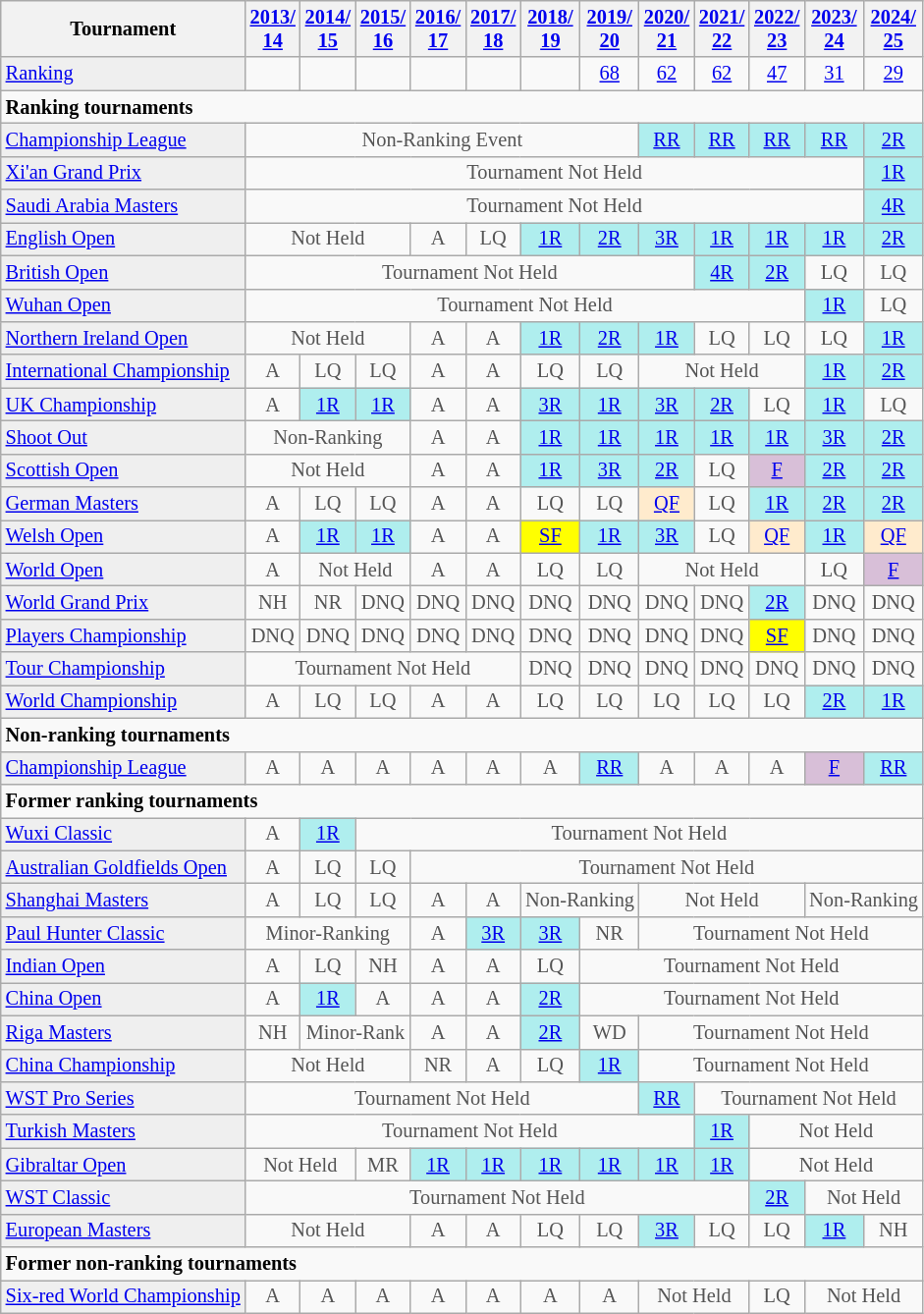<table class="wikitable"  style="font-size:85%;">
<tr>
<th>Tournament</th>
<th><a href='#'>2013/<br>14</a></th>
<th><a href='#'>2014/<br>15</a></th>
<th><a href='#'>2015/<br>16</a></th>
<th><a href='#'>2016/<br>17</a></th>
<th><a href='#'>2017/<br>18</a></th>
<th><a href='#'>2018/<br>19</a></th>
<th><a href='#'>2019/<br>20</a></th>
<th><a href='#'>2020/<br>21</a></th>
<th><a href='#'>2021/<br>22</a></th>
<th><a href='#'>2022/<br>23</a></th>
<th><a href='#'>2023/<br>24</a></th>
<th><a href='#'>2024/<br>25</a></th>
</tr>
<tr>
<td style="background:#EFEFEF;"><a href='#'>Ranking</a></td>
<td align="center"></td>
<td align="center"></td>
<td align="center"></td>
<td align="center"></td>
<td align="center"></td>
<td align="center"></td>
<td align="center"><a href='#'>68</a></td>
<td align="center"><a href='#'>62</a></td>
<td align="center"><a href='#'>62</a></td>
<td align="center"><a href='#'>47</a></td>
<td align="center"><a href='#'>31</a></td>
<td align="center"><a href='#'>29</a></td>
</tr>
<tr>
<td colspan="20"><strong>Ranking tournaments</strong></td>
</tr>
<tr>
<td style="background:#EFEFEF;"><a href='#'>Championship League</a></td>
<td align="center" colspan="7" style="color:#555555;">Non-Ranking Event</td>
<td align="center" style="background:#afeeee;"><a href='#'>RR</a></td>
<td align="center" style="background:#afeeee;"><a href='#'>RR</a></td>
<td align="center" style="background:#afeeee;"><a href='#'>RR</a></td>
<td align="center" style="background:#afeeee;"><a href='#'>RR</a></td>
<td align="center" style="background:#afeeee;"><a href='#'>2R</a></td>
</tr>
<tr>
<td style="background:#EFEFEF;"><a href='#'>Xi'an Grand Prix</a></td>
<td align="center" colspan="11" style="color:#555555;">Tournament Not Held</td>
<td align="center" style="background:#afeeee;"><a href='#'>1R</a></td>
</tr>
<tr>
<td style="background:#EFEFEF;"><a href='#'>Saudi Arabia Masters</a></td>
<td align="center" colspan="11" style="color:#555555;">Tournament Not Held</td>
<td align="center" style="background:#afeeee;"><a href='#'>4R</a></td>
</tr>
<tr>
<td style="background:#EFEFEF;"><a href='#'>English Open</a></td>
<td align="center" colspan="3" style="color:#555555;">Not Held</td>
<td align="center" style="color:#555555;">A</td>
<td align="center" style="color:#555555;">LQ</td>
<td align="center" style="background:#afeeee;"><a href='#'>1R</a></td>
<td align="center" style="background:#afeeee;"><a href='#'>2R</a></td>
<td align="center" style="background:#afeeee;"><a href='#'>3R</a></td>
<td align="center" style="background:#afeeee;"><a href='#'>1R</a></td>
<td align="center" style="background:#afeeee;"><a href='#'>1R</a></td>
<td align="center" style="background:#afeeee;"><a href='#'>1R</a></td>
<td align="center" style="background:#afeeee;"><a href='#'>2R</a></td>
</tr>
<tr>
<td style="background:#EFEFEF;"><a href='#'>British Open</a></td>
<td align="center" colspan="8" style="color:#555555;">Tournament Not Held</td>
<td align="center" style="background:#afeeee;"><a href='#'>4R</a></td>
<td align="center" style="background:#afeeee;"><a href='#'>2R</a></td>
<td align="center" style="color:#555555;">LQ</td>
<td align="center" style="color:#555555;">LQ</td>
</tr>
<tr>
<td style="background:#EFEFEF;"><a href='#'>Wuhan Open</a></td>
<td align="center" colspan="10" style="color:#555555;">Tournament Not Held</td>
<td align="center" style="background:#afeeee;"><a href='#'>1R</a></td>
<td align="center" style="color:#555555;">LQ</td>
</tr>
<tr>
<td style="background:#EFEFEF;"><a href='#'>Northern Ireland Open</a></td>
<td align="center" colspan="3" style="color:#555555;">Not Held</td>
<td align="center" style="color:#555555;">A</td>
<td align="center" style="color:#555555;">A</td>
<td align="center" style="background:#afeeee;"><a href='#'>1R</a></td>
<td align="center" style="background:#afeeee;"><a href='#'>2R</a></td>
<td align="center" style="background:#afeeee;"><a href='#'>1R</a></td>
<td align="center" style="color:#555555;">LQ</td>
<td align="center" style="color:#555555;">LQ</td>
<td align="center" style="color:#555555;">LQ</td>
<td align="center" style="background:#afeeee;"><a href='#'>1R</a></td>
</tr>
<tr>
<td style="background:#EFEFEF;"><a href='#'>International Championship</a></td>
<td align="center" style="color:#555555;">A</td>
<td align="center" style="color:#555555;">LQ</td>
<td align="center" style="color:#555555;">LQ</td>
<td align="center" style="color:#555555;">A</td>
<td align="center" style="color:#555555;">A</td>
<td align="center" style="color:#555555;">LQ</td>
<td align="center" style="color:#555555;">LQ</td>
<td align="center" colspan="3" style="color:#555555;">Not Held</td>
<td align="center" style="background:#afeeee;"><a href='#'>1R</a></td>
<td align="center" style="background:#afeeee;"><a href='#'>2R</a></td>
</tr>
<tr>
<td style="background:#EFEFEF;"><a href='#'>UK Championship</a></td>
<td align="center" style="color:#555555;">A</td>
<td align="center" style="background:#afeeee;"><a href='#'>1R</a></td>
<td align="center" style="background:#afeeee;"><a href='#'>1R</a></td>
<td align="center" style="color:#555555;">A</td>
<td align="center" style="color:#555555;">A</td>
<td align="center" style="background:#afeeee;"><a href='#'>3R</a></td>
<td align="center" style="background:#afeeee;"><a href='#'>1R</a></td>
<td align="center" style="background:#afeeee;"><a href='#'>3R</a></td>
<td align="center" style="background:#afeeee;"><a href='#'>2R</a></td>
<td align="center" style="color:#555555;">LQ</td>
<td align="center" style="background:#afeeee;"><a href='#'>1R</a></td>
<td align="center" style="color:#555555;">LQ</td>
</tr>
<tr>
<td style="background:#EFEFEF;"><a href='#'>Shoot Out</a></td>
<td align="center" colspan="3" style="color:#555555;">Non-Ranking</td>
<td align="center" style="color:#555555;">A</td>
<td align="center" style="color:#555555;">A</td>
<td align="center" style="background:#afeeee;"><a href='#'>1R</a></td>
<td align="center" style="background:#afeeee;"><a href='#'>1R</a></td>
<td align="center" style="background:#afeeee;"><a href='#'>1R</a></td>
<td align="center" style="background:#afeeee;"><a href='#'>1R</a></td>
<td align="center" style="background:#afeeee;"><a href='#'>1R</a></td>
<td align="center" style="background:#afeeee;"><a href='#'>3R</a></td>
<td align="center" style="background:#afeeee;"><a href='#'>2R</a></td>
</tr>
<tr>
<td style="background:#EFEFEF;"><a href='#'>Scottish Open</a></td>
<td align="center" colspan="3" style="color:#555555;">Not Held</td>
<td align="center" style="color:#555555;">A</td>
<td align="center" style="color:#555555;">A</td>
<td align="center" style="background:#afeeee;"><a href='#'>1R</a></td>
<td align="center" style="background:#afeeee;"><a href='#'>3R</a></td>
<td align="center" style="background:#afeeee;"><a href='#'>2R</a></td>
<td align="center" style="color:#555555;">LQ</td>
<td align="center" style="background:#D8BFD8;"><a href='#'>F</a></td>
<td align="center" style="background:#afeeee;"><a href='#'>2R</a></td>
<td align="center" style="background:#afeeee;"><a href='#'>2R</a></td>
</tr>
<tr>
<td style="background:#EFEFEF;"><a href='#'>German Masters</a></td>
<td align="center" style="color:#555555;">A</td>
<td align="center" style="color:#555555;">LQ</td>
<td align="center" style="color:#555555;">LQ</td>
<td align="center" style="color:#555555;">A</td>
<td align="center" style="color:#555555;">A</td>
<td align="center" style="color:#555555;">LQ</td>
<td align="center" style="color:#555555;">LQ</td>
<td align="center" style="background:#ffebcd;"><a href='#'>QF</a></td>
<td align="center" style="color:#555555;">LQ</td>
<td align="center" style="background:#afeeee;"><a href='#'>1R</a></td>
<td align="center" style="background:#afeeee;"><a href='#'>2R</a></td>
<td align="center" style="background:#afeeee;"><a href='#'>2R</a></td>
</tr>
<tr>
<td style="background:#EFEFEF;"><a href='#'>Welsh Open</a></td>
<td align="center" style="color:#555555;">A</td>
<td align="center" style="background:#afeeee;"><a href='#'>1R</a></td>
<td align="center" style="background:#afeeee;"><a href='#'>1R</a></td>
<td align="center" style="color:#555555;">A</td>
<td align="center" style="color:#555555;">A</td>
<td align="center" style="background:yellow;"><a href='#'>SF</a></td>
<td align="center" style="background:#afeeee;"><a href='#'>1R</a></td>
<td align="center" style="background:#afeeee;"><a href='#'>3R</a></td>
<td align="center" style="color:#555555;">LQ</td>
<td align="center" style="background:#ffebcd;"><a href='#'>QF</a></td>
<td align="center" style="background:#afeeee;"><a href='#'>1R</a></td>
<td align="center" style="background:#ffebcd;"><a href='#'>QF</a></td>
</tr>
<tr>
<td style="background:#EFEFEF;"><a href='#'>World Open</a></td>
<td align="center" style="color:#555555;">A</td>
<td align="center" colspan="2" style="color:#555555;">Not Held</td>
<td align="center" style="color:#555555;">A</td>
<td align="center" style="color:#555555;">A</td>
<td align="center" style="color:#555555;">LQ</td>
<td align="center" style="color:#555555;">LQ</td>
<td align="center" colspan="3" style="color:#555555;">Not Held</td>
<td align="center" style="color:#555555;">LQ</td>
<td align="center" style="background:thistle;"><a href='#'>F</a></td>
</tr>
<tr>
<td style="background:#EFEFEF;"><a href='#'>World Grand Prix</a></td>
<td align="center" style="color:#555555;">NH</td>
<td align="center" style="color:#555555;">NR</td>
<td align="center" style="color:#555555;">DNQ</td>
<td align="center" style="color:#555555;">DNQ</td>
<td align="center" style="color:#555555;">DNQ</td>
<td align="center" style="color:#555555;">DNQ</td>
<td align="center" style="color:#555555;">DNQ</td>
<td align="center" style="color:#555555;">DNQ</td>
<td align="center" style="color:#555555;">DNQ</td>
<td align="center" style="background:#afeeee;"><a href='#'>2R</a></td>
<td align="center" style="color:#555555;">DNQ</td>
<td align="center" style="color:#555555;">DNQ</td>
</tr>
<tr>
<td style="background:#EFEFEF;"><a href='#'>Players Championship</a></td>
<td align="center" style="color:#555555;">DNQ</td>
<td align="center" style="color:#555555;">DNQ</td>
<td align="center" style="color:#555555;">DNQ</td>
<td align="center" style="color:#555555;">DNQ</td>
<td align="center" style="color:#555555;">DNQ</td>
<td align="center" style="color:#555555;">DNQ</td>
<td align="center" style="color:#555555;">DNQ</td>
<td align="center" style="color:#555555;">DNQ</td>
<td align="center" style="color:#555555;">DNQ</td>
<td align="center" style="background:yellow;"><a href='#'>SF</a></td>
<td align="center" style="color:#555555;">DNQ</td>
<td align="center" style="color:#555555;">DNQ</td>
</tr>
<tr>
<td style="background:#EFEFEF;"><a href='#'>Tour Championship</a></td>
<td align="center" colspan="5" style="color:#555555;">Tournament Not Held</td>
<td align="center" style="color:#555555;">DNQ</td>
<td align="center" style="color:#555555;">DNQ</td>
<td align="center" style="color:#555555;">DNQ</td>
<td align="center" style="color:#555555;">DNQ</td>
<td align="center" style="color:#555555;">DNQ</td>
<td align="center" style="color:#555555;">DNQ</td>
<td align="center" style="color:#555555;">DNQ</td>
</tr>
<tr>
<td style="background:#EFEFEF;"><a href='#'>World Championship</a></td>
<td align="center" style="color:#555555;">A</td>
<td align="center" style="color:#555555;">LQ</td>
<td align="center" style="color:#555555;">LQ</td>
<td align="center" style="color:#555555;">A</td>
<td align="center" style="color:#555555;">A</td>
<td align="center" style="color:#555555;">LQ</td>
<td align="center" style="color:#555555;">LQ</td>
<td align="center" style="color:#555555;">LQ</td>
<td align="center" style="color:#555555;">LQ</td>
<td align="center" style="color:#555555;">LQ</td>
<td align="center" style="background:#afeeee;"><a href='#'>2R</a></td>
<td align="center" style="background:#afeeee;"><a href='#'>1R</a></td>
</tr>
<tr>
<td colspan="20"><strong>Non-ranking tournaments</strong></td>
</tr>
<tr>
<td style="background:#EFEFEF;"><a href='#'>Championship League</a></td>
<td align="center" style="color:#555555;">A</td>
<td align="center" style="color:#555555;">A</td>
<td align="center" style="color:#555555;">A</td>
<td align="center" style="color:#555555;">A</td>
<td align="center" style="color:#555555;">A</td>
<td align="center" style="color:#555555;">A</td>
<td align="center" style="background:#afeeee;"><a href='#'>RR</a></td>
<td align="center" style="color:#555555;">A</td>
<td align="center" style="color:#555555;">A</td>
<td align="center" style="color:#555555;">A</td>
<td align="center" style="background:#D8BFD8;"><a href='#'>F</a></td>
<td align="center" style="background:#afeeee;"><a href='#'>RR</a></td>
</tr>
<tr>
<td colspan="20"><strong>Former ranking tournaments</strong></td>
</tr>
<tr>
<td style="background:#EFEFEF;"><a href='#'>Wuxi Classic</a></td>
<td align="center" style="color:#555555;">A</td>
<td align="center" style="background:#afeeee;"><a href='#'>1R</a></td>
<td align="center" colspan="20" style="color:#555555;">Tournament Not Held</td>
</tr>
<tr>
<td style="background:#EFEFEF;"><a href='#'>Australian Goldfields Open</a></td>
<td align="center" style="color:#555555;">A</td>
<td align="center" style="color:#555555;">LQ</td>
<td align="center" style="color:#555555;">LQ</td>
<td align="center" colspan="20" style="color:#555555;">Tournament Not Held</td>
</tr>
<tr>
<td style="background:#EFEFEF;"><a href='#'>Shanghai Masters</a></td>
<td align="center" style="color:#555555;">A</td>
<td align="center" style="color:#555555;">LQ</td>
<td align="center" style="color:#555555;">LQ</td>
<td align="center" style="color:#555555;">A</td>
<td align="center" style="color:#555555;">A</td>
<td align="center" colspan="2" style="color:#555555;">Non-Ranking</td>
<td align="center" colspan="3" style="color:#555555;">Not Held</td>
<td align="center" colspan="2" style="color:#555555;">Non-Ranking</td>
</tr>
<tr>
<td style="background:#EFEFEF;"><a href='#'>Paul Hunter Classic</a></td>
<td align="center" colspan="3" style="color:#555555;">Minor-Ranking</td>
<td align="center" style="color:#555555;">A</td>
<td align="center" style="background:#afeeee;"><a href='#'>3R</a></td>
<td align="center" style="background:#afeeee;"><a href='#'>3R</a></td>
<td align="center" style="color:#555555;">NR</td>
<td align="center" colspan="20" style="color:#555555;">Tournament Not Held</td>
</tr>
<tr>
<td style="background:#EFEFEF;"><a href='#'>Indian Open</a></td>
<td align="center" style="color:#555555;">A</td>
<td align="center" style="color:#555555;">LQ</td>
<td align="center" style="color:#555555;">NH</td>
<td align="center" style="color:#555555;">A</td>
<td align="center" style="color:#555555;">A</td>
<td align="center" style="color:#555555;">LQ</td>
<td align="center" colspan="20" style="color:#555555;">Tournament Not Held</td>
</tr>
<tr>
<td style="background:#EFEFEF;"><a href='#'>China Open</a></td>
<td align="center" style="color:#555555;">A</td>
<td align="center" style="background:#afeeee;"><a href='#'>1R</a></td>
<td align="center" style="color:#555555;">A</td>
<td align="center" style="color:#555555;">A</td>
<td align="center" style="color:#555555;">A</td>
<td align="center" style="background:#afeeee;"><a href='#'>2R</a></td>
<td align="center" colspan="20" style="color:#555555;">Tournament Not Held</td>
</tr>
<tr>
<td style="background:#EFEFEF;"><a href='#'>Riga Masters</a></td>
<td align="center" style="color:#555555;">NH</td>
<td align="center" colspan="2" style="color:#555555;">Minor-Rank</td>
<td align="center" style="color:#555555;">A</td>
<td align="center" style="color:#555555;">A</td>
<td align="center" style="background:#afeeee;"><a href='#'>2R</a></td>
<td align="center" style="color:#555555;">WD</td>
<td align="center" colspan="20" style="color:#555555;">Tournament Not Held</td>
</tr>
<tr>
<td style="background:#EFEFEF;"><a href='#'>China Championship</a></td>
<td align="center" colspan="3" style="color:#555555;">Not Held</td>
<td align="center" style="color:#555555;">NR</td>
<td align="center" style="color:#555555;">A</td>
<td align="center" style="color:#555555;">LQ</td>
<td align="center" style="background:#afeeee;"><a href='#'>1R</a></td>
<td align="center" colspan="20" style="color:#555555;">Tournament Not Held</td>
</tr>
<tr>
<td style="background:#EFEFEF;"><a href='#'>WST Pro Series</a></td>
<td align="center" colspan="7" style="color:#555555;">Tournament Not Held</td>
<td align="center" style="background:#afeeee;"><a href='#'>RR</a></td>
<td align="center" colspan="20" style="color:#555555;">Tournament Not Held</td>
</tr>
<tr>
<td style="background:#EFEFEF;"><a href='#'>Turkish Masters</a></td>
<td align="center" colspan="8" style="color:#555555;">Tournament Not Held</td>
<td align="center" style="background:#afeeee;"><a href='#'>1R</a></td>
<td align="center" colspan="20" style="color:#555555;">Not Held</td>
</tr>
<tr>
<td style="background:#EFEFEF;"><a href='#'>Gibraltar Open</a></td>
<td align="center" colspan="2" style="color:#555555;">Not Held</td>
<td align="center" style="color:#555555;">MR</td>
<td align="center" style="background:#afeeee;"><a href='#'>1R</a></td>
<td align="center" style="background:#afeeee;"><a href='#'>1R</a></td>
<td align="center" style="background:#afeeee;"><a href='#'>1R</a></td>
<td align="center" style="background:#afeeee;"><a href='#'>1R</a></td>
<td align="center" style="background:#afeeee;"><a href='#'>1R</a></td>
<td align="center" style="background:#afeeee;"><a href='#'>1R</a></td>
<td align="center" colspan="20" style="color:#555555;">Not Held</td>
</tr>
<tr>
<td style="background:#EFEFEF;"><a href='#'>WST Classic</a></td>
<td align="center" colspan="9" style="color:#555555;">Tournament Not Held</td>
<td align="center" style="background:#afeeee;"><a href='#'>2R</a></td>
<td align="center" colspan="2" style="color:#555555;">Not Held</td>
</tr>
<tr>
<td style="background:#EFEFEF;"><a href='#'>European Masters</a></td>
<td align="center" colspan="3" style="color:#555555;">Not Held</td>
<td align="center" style="color:#555555;">A</td>
<td align="center" style="color:#555555;">A</td>
<td align="center" style="color:#555555;">LQ</td>
<td align="center" style="color:#555555;">LQ</td>
<td align="center" style="background:#afeeee;"><a href='#'>3R</a></td>
<td align="center" style="color:#555555;">LQ</td>
<td align="center" style="color:#555555;">LQ</td>
<td align="center" style="background:#afeeee;"><a href='#'>1R</a></td>
<td align="center" style="color:#555555;">NH</td>
</tr>
<tr>
<td colspan="20"><strong>Former non-ranking tournaments</strong></td>
</tr>
<tr>
<td style="background:#EFEFEF;"><a href='#'>Six-red World Championship</a></td>
<td align="center" style="color:#555555;">A</td>
<td align="center" style="color:#555555;">A</td>
<td align="center" style="color:#555555;">A</td>
<td align="center" style="color:#555555;">A</td>
<td align="center" style="color:#555555;">A</td>
<td align="center" style="color:#555555;">A</td>
<td align="center" style="color:#555555;">A</td>
<td align="center" colspan="2" style="color:#555555;">Not Held</td>
<td align="center" style="color:#555555;">LQ</td>
<td align="center" colspan="2" style="color:#555555;">Not Held</td>
</tr>
</table>
